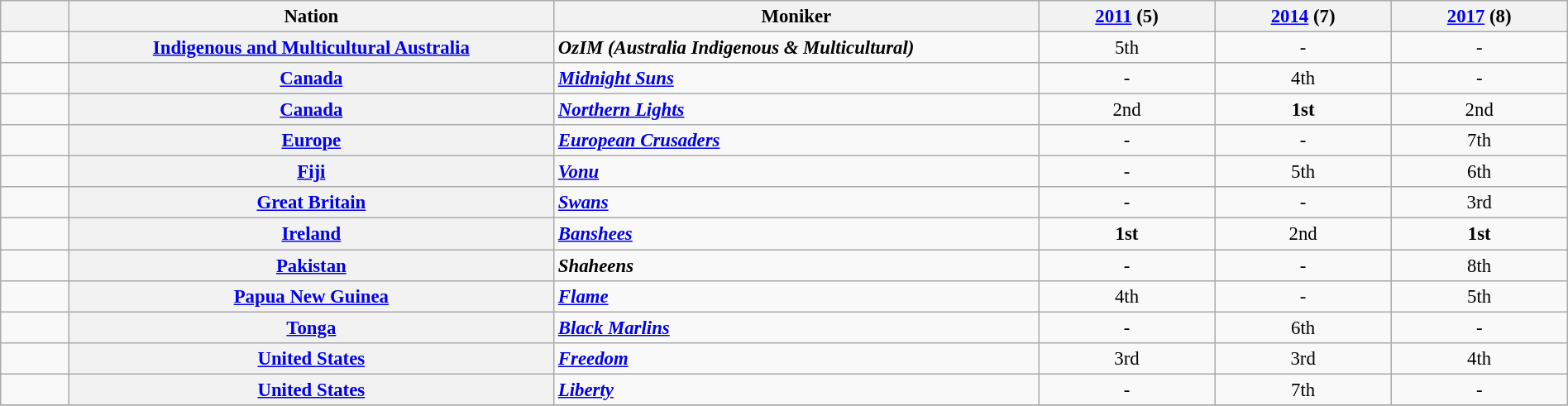<table class="wikitable sortable" style="width:100%; text-align:left;font-size:95%;">
<tr>
<th width="15"></th>
<th width="150">Nation</th>
<th width="150">Moniker</th>
<th width="50"><a href='#'>2011</a> (5)</th>
<th width="50"><a href='#'>2014</a> (7)</th>
<th width="50"><a href='#'>2017</a> (8)</th>
</tr>
<tr>
<td style="text-align:center;"></td>
<th><a href='#'>Indigenous and Multicultural Australia</a></th>
<td><strong><em>OzIM (Australia Indigenous & Multicultural)</em></strong></td>
<td style="text-align:center;">5th</td>
<td style="text-align:center;">-</td>
<td style="text-align:center;">-</td>
</tr>
<tr>
<td style="text-align:center;"></td>
<th><a href='#'>Canada</a></th>
<td><strong><em><a href='#'>Midnight Suns</a></em></strong></td>
<td style="text-align:center;">-</td>
<td style="text-align:center;">4th</td>
<td style="text-align:center;">-</td>
</tr>
<tr>
<td style="text-align:center;"></td>
<th><a href='#'>Canada</a></th>
<td><strong><em><a href='#'>Northern Lights</a></em></strong></td>
<td style="text-align:center;">2nd</td>
<td style="text-align:center;"><strong>1st</strong></td>
<td style="text-align:center;">2nd</td>
</tr>
<tr>
<td style="text-align:center;"></td>
<th><a href='#'>Europe</a></th>
<td><strong><em><a href='#'>European Crusaders</a></em></strong></td>
<td style="text-align:center;">-</td>
<td style="text-align:center;">-</td>
<td style="text-align:center;">7th</td>
</tr>
<tr>
<td style="text-align:center;"></td>
<th><a href='#'>Fiji</a></th>
<td><strong><em><a href='#'>Vonu</a></em></strong></td>
<td style="text-align:center;">-</td>
<td style="text-align:center;">5th</td>
<td style="text-align:center;">6th</td>
</tr>
<tr>
<td style="text-align:center;"></td>
<th><a href='#'>Great Britain</a></th>
<td><strong><em><a href='#'>Swans</a></em></strong></td>
<td style="text-align:center;">-</td>
<td style="text-align:center;">-</td>
<td style="text-align:center;">3rd</td>
</tr>
<tr>
<td style="text-align:center;"></td>
<th><a href='#'>Ireland</a></th>
<td><strong><em><a href='#'>Banshees</a></em></strong></td>
<td style="text-align:center;"><strong>1st</strong></td>
<td style="text-align:center;">2nd</td>
<td style="text-align:center;"><strong>1st</strong></td>
</tr>
<tr>
<td style="text-align:center;"></td>
<th><a href='#'>Pakistan</a></th>
<td><strong><em>Shaheens</em></strong></td>
<td style="text-align:center;">-</td>
<td style="text-align:center;">-</td>
<td style="text-align:center;">8th</td>
</tr>
<tr>
<td style="text-align:center;"></td>
<th><a href='#'>Papua New Guinea</a></th>
<td><strong><em><a href='#'>Flame</a></em></strong></td>
<td style="text-align:center;">4th</td>
<td style="text-align:center;">-</td>
<td style="text-align:center;">5th</td>
</tr>
<tr>
<td style="text-align:center;"></td>
<th><a href='#'>Tonga</a></th>
<td><strong><em><a href='#'>Black Marlins</a></em></strong></td>
<td style="text-align:center;">-</td>
<td style="text-align:center;">6th</td>
<td style="text-align:center;">-</td>
</tr>
<tr>
<td style="text-align:center;"></td>
<th><a href='#'>United States</a></th>
<td><strong><em><a href='#'>Freedom</a></em></strong></td>
<td style="text-align:center;">3rd</td>
<td style="text-align:center;">3rd</td>
<td style="text-align:center;">4th</td>
</tr>
<tr>
<td style="text-align:center;"></td>
<th><a href='#'>United States</a></th>
<td><strong><em><a href='#'>Liberty</a></em></strong></td>
<td style="text-align:center;">-</td>
<td style="text-align:center;">7th</td>
<td style="text-align:center;">-</td>
</tr>
<tr>
</tr>
</table>
